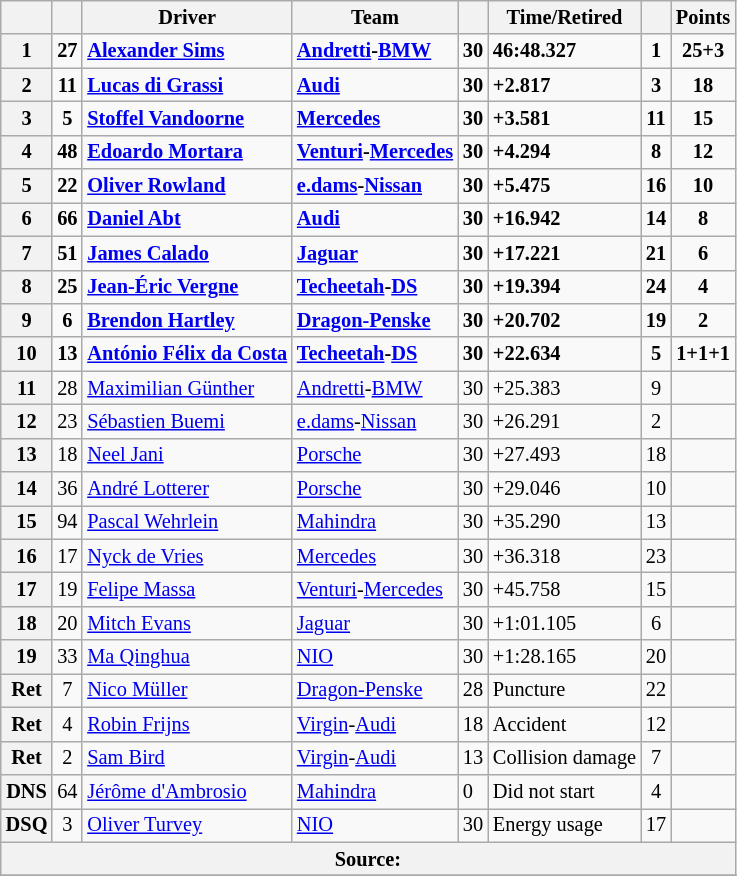<table class="wikitable sortable" style="font-size: 85%">
<tr>
<th scope="col"></th>
<th scope="col"></th>
<th scope="col">Driver</th>
<th scope="col">Team</th>
<th scope="col"></th>
<th scope="col" class="unsortable">Time/Retired</th>
<th scope="col"></th>
<th scope="col">Points</th>
</tr>
<tr>
<th scope="row"><strong>1</strong></th>
<td align="center"><strong>27</strong></td>
<td data-sort-value="SIM"> <a href='#'><strong>Alexander Sims</strong></a></td>
<td><strong><a href='#'>Andretti</a>-<a href='#'>BMW</a></strong></td>
<td><strong>30</strong></td>
<td><strong>46:48.327</strong></td>
<td align="center"><strong>1</strong></td>
<td align="center"><strong>25+3</strong></td>
</tr>
<tr>
<th scope="row">2</th>
<td align="center"><strong>11</strong></td>
<td data-sort-value="DIG"><strong> <a href='#'>Lucas di Grassi</a></strong></td>
<td><strong><a href='#'>Audi</a></strong></td>
<td><strong>30</strong></td>
<td><strong>+2.817</strong></td>
<td align="center"><strong>3</strong></td>
<td align="center"><strong>18</strong></td>
</tr>
<tr>
<th scope="row">3</th>
<td align="center"><strong>5</strong></td>
<td data-sort-value="VAN"> <strong><a href='#'>Stoffel Vandoorne</a></strong></td>
<td><strong><a href='#'>Mercedes</a></strong></td>
<td><strong>30</strong></td>
<td><strong>+3.581</strong></td>
<td align="center"><strong>11</strong></td>
<td align="center"><strong>15</strong></td>
</tr>
<tr>
<th scope="row">4</th>
<td align="center"><strong>48</strong></td>
<td data-sort-value="MOR"> <strong><a href='#'>Edoardo Mortara</a></strong></td>
<td><strong><a href='#'>Venturi</a>-<a href='#'>Mercedes</a></strong></td>
<td><strong>30</strong></td>
<td><strong>+4.294</strong></td>
<td align="center"><strong>8</strong></td>
<td align="center"><strong>12</strong></td>
</tr>
<tr>
<th scope="row">5</th>
<td align="center"><strong>22</strong></td>
<td data-sort-value="ROW"> <strong><a href='#'>Oliver Rowland</a></strong></td>
<td><strong><a href='#'>e.dams</a>-<a href='#'>Nissan</a></strong></td>
<td><strong>30</strong></td>
<td><strong>+5.475</strong></td>
<td align="center"><strong>16</strong></td>
<td align="center"><strong>10</strong></td>
</tr>
<tr>
<th scope="row">6</th>
<td align="center"><strong>66</strong></td>
<td data-sort-value="ABT"> <strong><a href='#'>Daniel Abt</a></strong></td>
<td><strong><a href='#'>Audi</a></strong></td>
<td><strong>30</strong></td>
<td><strong>+16.942</strong></td>
<td align="center"><strong>14</strong></td>
<td align="center"><strong>8</strong></td>
</tr>
<tr>
<th scope="row">7</th>
<td align="center"><strong>51</strong></td>
<td data-sort-value="CAL"> <strong><a href='#'>James Calado</a></strong></td>
<td><strong><a href='#'>Jaguar</a></strong></td>
<td><strong>30</strong></td>
<td><strong>+17.221</strong></td>
<td align="center"><strong>21</strong></td>
<td align="center"><strong>6</strong></td>
</tr>
<tr>
<th scope="row">8</th>
<td align="center"><strong>25</strong></td>
<td data-sort-value="VER"> <strong><a href='#'>Jean-Éric Vergne</a></strong></td>
<td><strong><a href='#'>Techeetah</a>-<a href='#'>DS</a></strong></td>
<td><strong>30</strong></td>
<td><strong>+19.394</strong></td>
<td align="center"><strong>24</strong></td>
<td align="center"><strong>4</strong></td>
</tr>
<tr>
<th scope="row">9</th>
<td align="center"><strong>6</strong></td>
<td data-sort-value="HAR"> <strong><a href='#'>Brendon Hartley</a></strong></td>
<td><strong><a href='#'>Dragon-Penske</a></strong></td>
<td><strong>30</strong></td>
<td><strong>+20.702</strong></td>
<td align="center"><strong>19</strong></td>
<td align="center"><strong>2</strong></td>
</tr>
<tr>
<th scope="row">10</th>
<td align="center"><strong>13</strong></td>
<td data-sort-value="DAC"> <strong><a href='#'>António Félix da Costa</a></strong></td>
<td><strong><a href='#'>Techeetah</a>-<a href='#'>DS</a></strong></td>
<td><strong>30</strong></td>
<td><strong>+22.634</strong></td>
<td align="center"><strong>5</strong></td>
<td align="center"><strong>1+1+1</strong></td>
</tr>
<tr>
<th scope="row">11</th>
<td align="center">28</td>
<td data-sort-value="GUN"> <a href='#'>Maximilian Günther</a></td>
<td><a href='#'>Andretti</a>-<a href='#'>BMW</a></td>
<td>30</td>
<td>+25.383</td>
<td align="center">9</td>
<td align="center"></td>
</tr>
<tr>
<th scope="row">12</th>
<td align="center">23</td>
<td data-sort-value="BUE"> <a href='#'>Sébastien Buemi</a></td>
<td><a href='#'>e.dams</a>-<a href='#'>Nissan</a></td>
<td>30</td>
<td>+26.291</td>
<td align="center">2</td>
<td align="center"></td>
</tr>
<tr>
<th scope="row">13</th>
<td align="center">18</td>
<td data-sort-value="JAN"> <a href='#'>Neel Jani</a></td>
<td><a href='#'>Porsche</a></td>
<td>30</td>
<td>+27.493</td>
<td align="center">18</td>
<td align="center"></td>
</tr>
<tr>
<th scope="row">14</th>
<td align="center">36</td>
<td data-sort-value="LOT"> <a href='#'>André Lotterer</a></td>
<td><a href='#'>Porsche</a></td>
<td>30</td>
<td>+29.046</td>
<td align="center">10</td>
<td align="center"></td>
</tr>
<tr>
<th scope="row">15</th>
<td align="center">94</td>
<td data-sort-value="WEH"> <a href='#'>Pascal Wehrlein</a></td>
<td><a href='#'>Mahindra</a></td>
<td>30</td>
<td>+35.290</td>
<td align="center">13</td>
<td align="center"></td>
</tr>
<tr>
<th scope="row">16</th>
<td align="center">17</td>
<td data-sort-value="DEV"> <a href='#'>Nyck de Vries</a></td>
<td><a href='#'>Mercedes</a></td>
<td>30</td>
<td>+36.318</td>
<td align="center">23</td>
<td align="center"></td>
</tr>
<tr>
<th scope="row">17</th>
<td align="center">19</td>
<td data-sort-value="MAS"> <a href='#'>Felipe Massa</a></td>
<td><a href='#'>Venturi</a>-<a href='#'>Mercedes</a></td>
<td>30</td>
<td>+45.758</td>
<td align="center">15</td>
<td align="center"></td>
</tr>
<tr>
<th scope="row">18</th>
<td align="center">20</td>
<td data-sort-value="EVA"> <a href='#'>Mitch Evans</a></td>
<td><a href='#'>Jaguar</a></td>
<td>30</td>
<td>+1:01.105</td>
<td align="center">6</td>
<td align="center"></td>
</tr>
<tr>
<th scope="row">19</th>
<td align="center">33</td>
<td data-sort-value="MA"> <a href='#'>Ma Qinghua</a></td>
<td><a href='#'>NIO</a></td>
<td>30</td>
<td>+1:28.165</td>
<td align="center">20</td>
<td align="center"></td>
</tr>
<tr>
<th scope="row" data-sort-value="20">Ret</th>
<td align="center">7</td>
<td data-sort-value="MUL"> <a href='#'>Nico Müller</a></td>
<td><a href='#'>Dragon-Penske</a></td>
<td>28</td>
<td>Puncture</td>
<td align="center">22</td>
<td align="center"></td>
</tr>
<tr>
<th scope="row" data-sort-value="21">Ret</th>
<td align="center">4</td>
<td data-sort-value="FRI"> <a href='#'>Robin Frijns</a></td>
<td><a href='#'>Virgin</a>-<a href='#'>Audi</a></td>
<td>18</td>
<td>Accident</td>
<td align="center">12</td>
<td align="center"></td>
</tr>
<tr>
<th scope="row" data-sort-value="22">Ret</th>
<td align="center">2</td>
<td data-sort-value="BIR"> <a href='#'>Sam Bird</a></td>
<td><a href='#'>Virgin</a>-<a href='#'>Audi</a></td>
<td>13</td>
<td>Collision damage</td>
<td align="center">7</td>
<td align="center"></td>
</tr>
<tr>
<th scope="row" data-sort-value="23">DNS</th>
<td align="center">64</td>
<td data-sort-value="DAM"> <a href='#'>Jérôme d'Ambrosio</a></td>
<td><a href='#'>Mahindra</a></td>
<td>0</td>
<td>Did not start</td>
<td align="center">4</td>
<td align="center"></td>
</tr>
<tr>
<th scope="row" data-sort-value="24">DSQ</th>
<td align="center">3</td>
<td data-sort-value="TUR"> <a href='#'>Oliver Turvey</a></td>
<td><a href='#'>NIO</a></td>
<td>30</td>
<td>Energy usage</td>
<td align="center">17</td>
<td align="center"></td>
</tr>
<tr>
<th colspan="8">Source:</th>
</tr>
<tr>
</tr>
</table>
